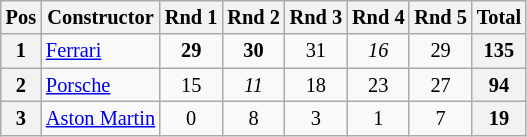<table class="wikitable" style="font-size: 85%;">
<tr>
<th>Pos</th>
<th>Constructor</th>
<th>Rnd 1</th>
<th>Rnd 2</th>
<th>Rnd 3</th>
<th>Rnd 4</th>
<th>Rnd 5</th>
<th>Total</th>
</tr>
<tr>
<th>1</th>
<td><a href='#'>Ferrari</a></td>
<td align="center"><strong>29</strong></td>
<td align="center"><strong>30</strong></td>
<td align="center">31</td>
<td align="center"><em>16</em></td>
<td align="center">29</td>
<th align="center">135</th>
</tr>
<tr>
<th>2</th>
<td><a href='#'>Porsche</a></td>
<td align="center">15</td>
<td align="center"><em>11</em></td>
<td align="center">18</td>
<td align="center">23</td>
<td align="center">27</td>
<th align="center">94</th>
</tr>
<tr>
<th>3</th>
<td><a href='#'>Aston Martin</a></td>
<td align="center">0</td>
<td align="center">8</td>
<td align="center">3</td>
<td align="center">1</td>
<td align="center">7</td>
<th align="center">19</th>
</tr>
</table>
